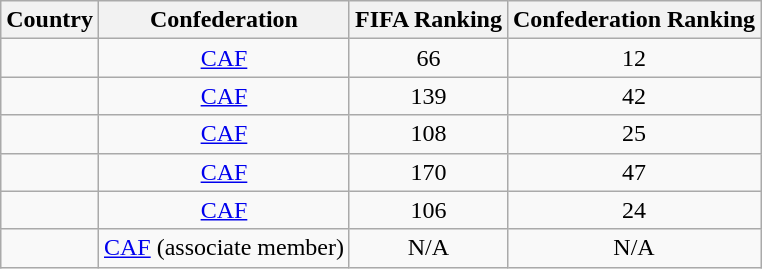<table class="wikitable sortable" style="text-align: center;">
<tr>
<th>Country</th>
<th>Confederation</th>
<th>FIFA Ranking</th>
<th>Confederation Ranking</th>
</tr>
<tr>
<td align=left></td>
<td><a href='#'>CAF</a></td>
<td>66</td>
<td>12</td>
</tr>
<tr>
<td align="left"></td>
<td><a href='#'>CAF</a></td>
<td>139</td>
<td>42</td>
</tr>
<tr>
<td align="left"></td>
<td><a href='#'>CAF</a></td>
<td>108</td>
<td>25</td>
</tr>
<tr>
<td align="left"></td>
<td><a href='#'>CAF</a></td>
<td>170</td>
<td>47</td>
</tr>
<tr>
<td align="left"></td>
<td><a href='#'>CAF</a></td>
<td>106</td>
<td>24</td>
</tr>
<tr>
<td align="left"></td>
<td><a href='#'>CAF</a> (associate member)</td>
<td>N/A</td>
<td>N/A</td>
</tr>
</table>
